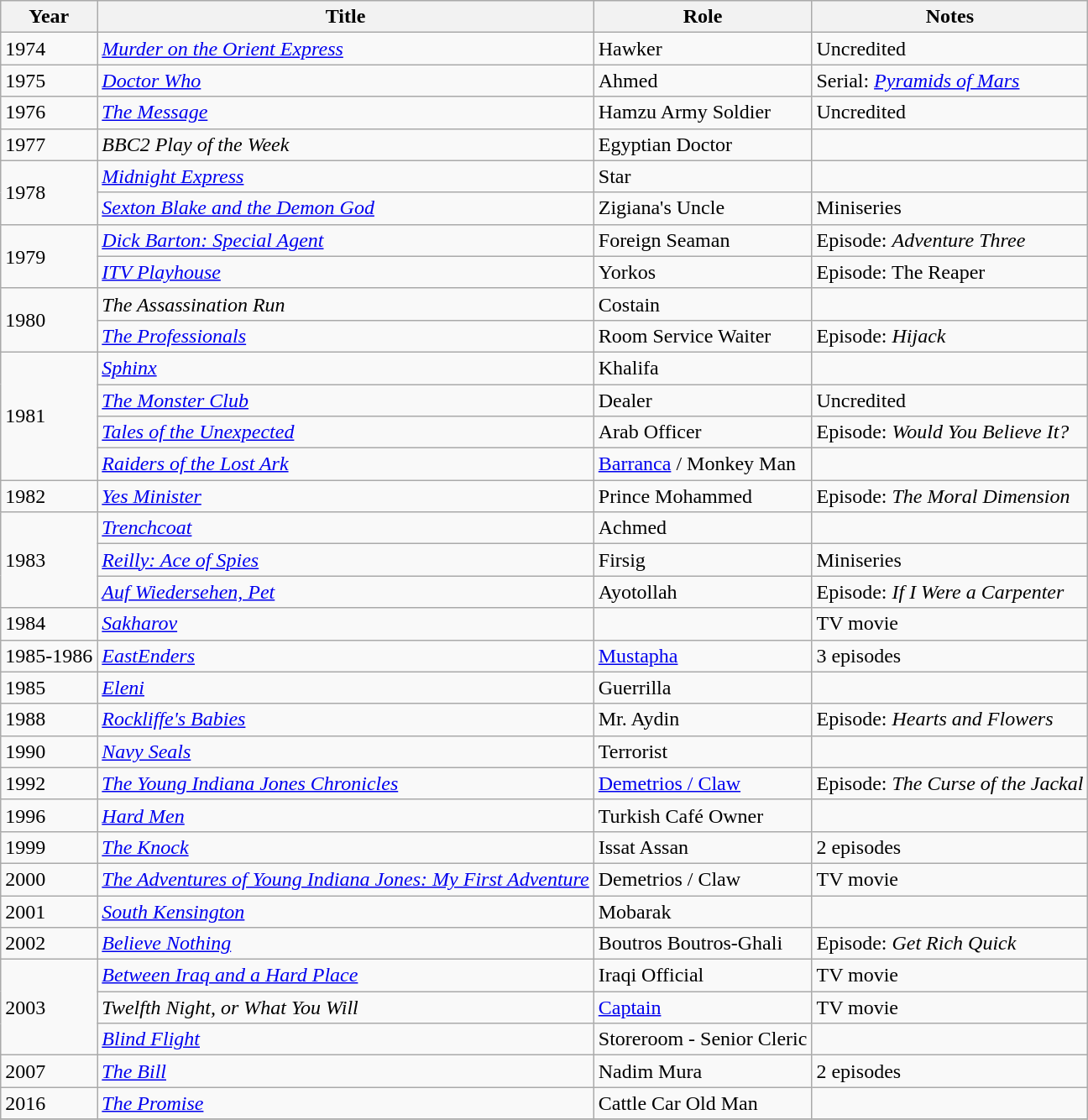<table class="wikitable">
<tr>
<th>Year</th>
<th>Title</th>
<th>Role</th>
<th>Notes</th>
</tr>
<tr>
<td>1974</td>
<td><em><a href='#'>Murder on the Orient Express</a></em></td>
<td>Hawker</td>
<td>Uncredited</td>
</tr>
<tr>
<td>1975</td>
<td><em><a href='#'>Doctor Who</a></em></td>
<td>Ahmed</td>
<td>Serial: <em><a href='#'>Pyramids of Mars</a></em></td>
</tr>
<tr>
<td>1976</td>
<td><em><a href='#'>The Message</a></em></td>
<td>Hamzu Army Soldier</td>
<td>Uncredited</td>
</tr>
<tr>
<td>1977</td>
<td><em>BBC2 Play of the Week</em></td>
<td>Egyptian Doctor</td>
<td></td>
</tr>
<tr>
<td rowspan=2>1978</td>
<td><em><a href='#'>Midnight Express</a></em></td>
<td>Star</td>
<td></td>
</tr>
<tr>
<td><em><a href='#'>Sexton Blake and the Demon God</a></em></td>
<td>Zigiana's Uncle</td>
<td>Miniseries</td>
</tr>
<tr>
<td rowspan=2>1979</td>
<td><em><a href='#'>Dick Barton: Special Agent</a></em></td>
<td>Foreign Seaman</td>
<td>Episode: <em>Adventure Three</em></td>
</tr>
<tr>
<td><em><a href='#'>ITV Playhouse</a></em></td>
<td>Yorkos</td>
<td>Episode: The Reaper</td>
</tr>
<tr>
<td rowspan=2>1980</td>
<td><em>The Assassination Run</em></td>
<td>Costain</td>
<td></td>
</tr>
<tr>
<td><em><a href='#'>The Professionals</a></em></td>
<td>Room Service Waiter</td>
<td>Episode: <em>Hijack</em></td>
</tr>
<tr>
<td rowspan=4>1981</td>
<td><em><a href='#'>Sphinx</a></em></td>
<td>Khalifa</td>
<td></td>
</tr>
<tr>
<td><em><a href='#'>The Monster Club</a></em></td>
<td>Dealer</td>
<td>Uncredited</td>
</tr>
<tr>
<td><em><a href='#'>Tales of the Unexpected</a></em></td>
<td>Arab Officer</td>
<td>Episode: <em>Would You Believe It?</em></td>
</tr>
<tr>
<td><em><a href='#'>Raiders of the Lost Ark</a></em></td>
<td><a href='#'>Barranca</a> / Monkey Man</td>
<td></td>
</tr>
<tr>
<td>1982</td>
<td><em><a href='#'>Yes Minister</a></em></td>
<td>Prince Mohammed</td>
<td>Episode: <em>The Moral Dimension</em></td>
</tr>
<tr>
<td rowspan=3>1983</td>
<td><em><a href='#'>Trenchcoat</a></em></td>
<td>Achmed</td>
<td></td>
</tr>
<tr>
<td><em><a href='#'>Reilly: Ace of Spies</a></em></td>
<td>Firsig</td>
<td>Miniseries</td>
</tr>
<tr>
<td><em><a href='#'>Auf Wiedersehen, Pet</a></em></td>
<td>Ayotollah</td>
<td>Episode: <em> If I Were a Carpenter</em></td>
</tr>
<tr>
<td>1984</td>
<td><em><a href='#'>Sakharov</a></em></td>
<td></td>
<td>TV movie</td>
</tr>
<tr>
<td>1985-1986</td>
<td><em><a href='#'>EastEnders</a></em></td>
<td><a href='#'>Mustapha</a></td>
<td>3 episodes</td>
</tr>
<tr>
<td>1985</td>
<td><em><a href='#'>Eleni</a></em></td>
<td>Guerrilla</td>
<td></td>
</tr>
<tr>
<td>1988</td>
<td><em><a href='#'>Rockliffe's Babies</a></em></td>
<td>Mr. Aydin</td>
<td>Episode: <em>Hearts and Flowers</em></td>
</tr>
<tr>
<td>1990</td>
<td><em><a href='#'>Navy Seals</a></em></td>
<td>Terrorist</td>
<td></td>
</tr>
<tr>
<td>1992</td>
<td><em><a href='#'>The Young Indiana Jones Chronicles</a></em></td>
<td><a href='#'>Demetrios / Claw</a></td>
<td>Episode: <em>The Curse of the Jackal</em></td>
</tr>
<tr>
<td>1996</td>
<td><em><a href='#'>Hard Men</a></em></td>
<td>Turkish Café Owner</td>
<td></td>
</tr>
<tr>
<td>1999</td>
<td><em><a href='#'>The Knock</a></em></td>
<td>Issat Assan</td>
<td>2 episodes</td>
</tr>
<tr>
<td>2000</td>
<td><em><a href='#'>The Adventures of Young Indiana Jones: My First Adventure</a></em></td>
<td>Demetrios / Claw</td>
<td>TV movie</td>
</tr>
<tr>
<td>2001</td>
<td><em><a href='#'>South Kensington</a></em></td>
<td>Mobarak</td>
<td></td>
</tr>
<tr>
<td>2002</td>
<td><em><a href='#'>Believe Nothing</a></em></td>
<td>Boutros Boutros-Ghali</td>
<td>Episode: <em>Get Rich Quick</em></td>
</tr>
<tr>
<td rowspan=3>2003</td>
<td><em><a href='#'>Between Iraq and a Hard Place</a></em></td>
<td>Iraqi Official</td>
<td>TV movie</td>
</tr>
<tr>
<td><em>Twelfth Night, or What You Will</em></td>
<td><a href='#'>Captain</a></td>
<td>TV movie</td>
</tr>
<tr>
<td><em><a href='#'>Blind Flight</a></em></td>
<td>Storeroom - Senior Cleric</td>
<td></td>
</tr>
<tr>
<td>2007</td>
<td><em><a href='#'>The Bill</a></em></td>
<td>Nadim Mura</td>
<td>2 episodes</td>
</tr>
<tr>
<td>2016</td>
<td><em><a href='#'>The Promise</a></em></td>
<td>Cattle Car Old Man</td>
<td></td>
</tr>
<tr>
</tr>
</table>
